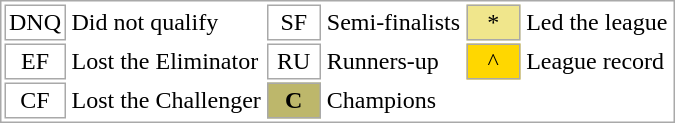<table cellpadding=2 style="border:1px solid DarkGray; font-size:100%">
<tr>
<td style="border:1px solid DarkGray; width: 30px" align=center>DNQ</td>
<td>Did not qualify</td>
<td style="border:1px solid DarkGray; width: 30px" align=center>SF</td>
<td>Semi-finalists</td>
<td bgcolor="Khaki" style="border:1px solid DarkGray; width: 30px" align=center>*</td>
<td>Led the league</td>
</tr>
<tr>
<td style="border:1px solid DarkGray; width: 30px" align=center>EF</td>
<td>Lost the Eliminator</td>
<td style="border:1px solid DarkGray; width: 30px" align=center>RU</td>
<td>Runners-up</td>
<td bgcolor="Gold" style="border:1px solid DarkGray; width: 30px" align="center">^</td>
<td>League record</td>
</tr>
<tr>
<td style="border:1px solid DarkGray; width: 30px" align=center>CF</td>
<td>Lost the Challenger</td>
<td bgcolor="DarkKhaki" style="border:1px solid DarkGray; width: 30px" align=center><strong>C</strong></td>
<td>Champions</td>
</tr>
</table>
